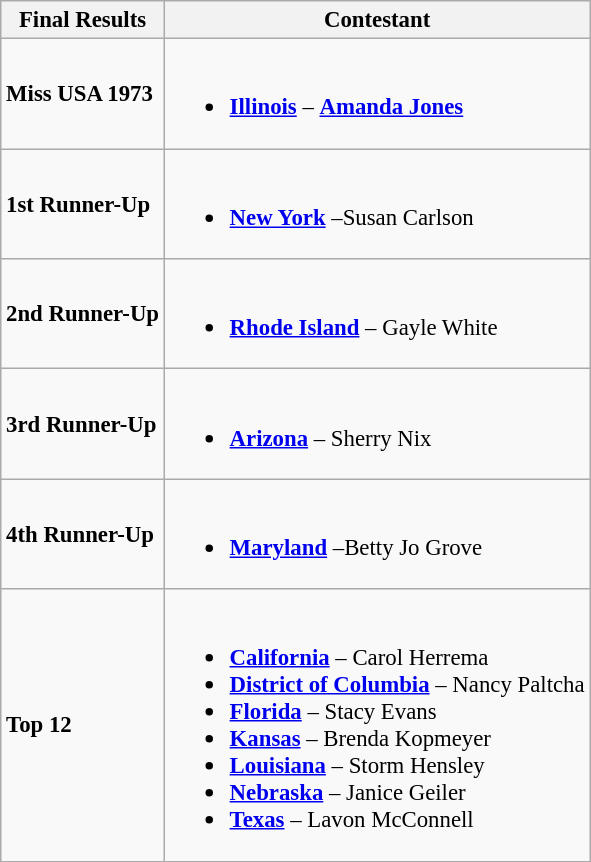<table class="wikitable sortable" style="font-size: 95%;">
<tr>
<th>Final Results</th>
<th>Contestant</th>
</tr>
<tr>
<td><strong>Miss USA 1973</strong></td>
<td><br><ul><li> <strong><a href='#'>Illinois</a></strong> – <strong><a href='#'>Amanda Jones</a></strong></li></ul></td>
</tr>
<tr>
<td><strong>1st Runner-Up</strong></td>
<td><br><ul><li> <strong><a href='#'>New York</a></strong> –Susan Carlson</li></ul></td>
</tr>
<tr>
<td><strong>2nd Runner-Up</strong></td>
<td><br><ul><li> <strong><a href='#'>Rhode Island</a></strong> – Gayle White</li></ul></td>
</tr>
<tr>
<td><strong>3rd Runner-Up</strong></td>
<td><br><ul><li> <strong><a href='#'>Arizona</a></strong> – Sherry Nix</li></ul></td>
</tr>
<tr>
<td><strong>4th Runner-Up</strong></td>
<td><br><ul><li> <strong><a href='#'>Maryland</a></strong> –Betty Jo Grove</li></ul></td>
</tr>
<tr>
<td><strong>Top 12</strong></td>
<td><br><ul><li> <strong><a href='#'>California</a></strong> – Carol Herrema</li><li>  <strong><a href='#'>District of Columbia</a></strong> – Nancy Paltcha</li><li> <strong><a href='#'>Florida</a></strong> – Stacy Evans</li><li> <strong><a href='#'>Kansas</a></strong> – Brenda Kopmeyer</li><li> <strong><a href='#'>Louisiana</a></strong> – Storm Hensley</li><li> <strong><a href='#'>Nebraska</a></strong> – Janice Geiler</li><li> <strong><a href='#'>Texas</a></strong> – Lavon McConnell</li></ul></td>
</tr>
</table>
